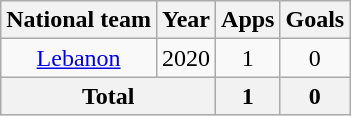<table class="wikitable" style="text-align:center">
<tr>
<th>National team</th>
<th>Year</th>
<th>Apps</th>
<th>Goals</th>
</tr>
<tr>
<td><a href='#'>Lebanon</a></td>
<td>2020</td>
<td>1</td>
<td>0</td>
</tr>
<tr>
<th colspan="2">Total</th>
<th>1</th>
<th>0</th>
</tr>
</table>
